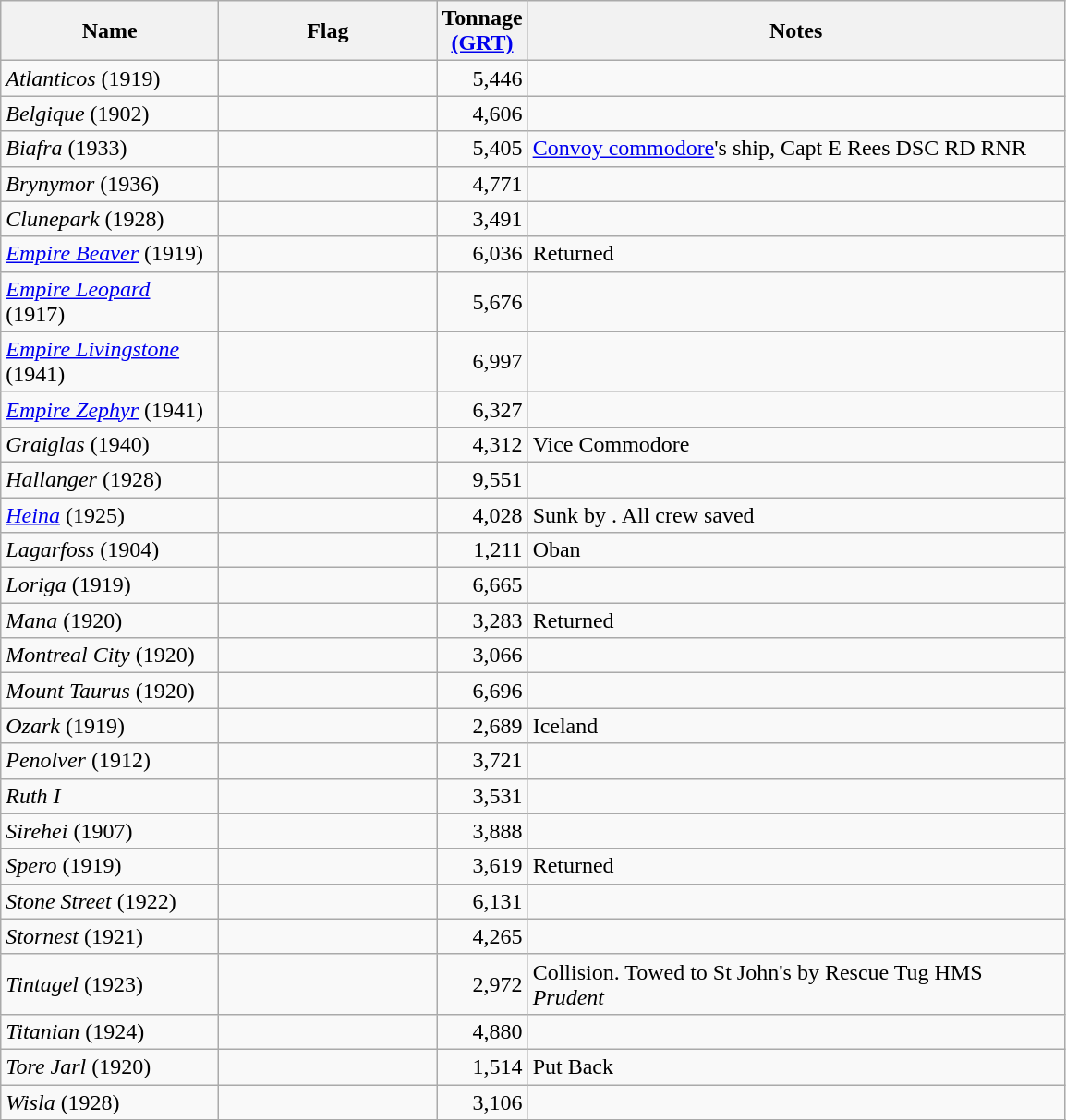<table class="wikitable sortable">
<tr>
<th scope="col" width="150px">Name</th>
<th scope="col" width="150px">Flag</th>
<th scope="col" width="30px">Tonnage <a href='#'>(GRT)</a></th>
<th scope="col" width="380px">Notes</th>
</tr>
<tr>
<td align="left"><em>Atlanticos</em> (1919)</td>
<td align="left"></td>
<td align="right">5,446</td>
<td align="left"></td>
</tr>
<tr>
<td align="left"><em>Belgique</em> (1902)</td>
<td align="left"></td>
<td align="right">4,606</td>
<td align="left"></td>
</tr>
<tr>
<td align="left"><em>Biafra</em> (1933)</td>
<td align="left"></td>
<td align="right">5,405</td>
<td align="left"><a href='#'>Convoy commodore</a>'s ship, Capt E Rees DSC RD RNR</td>
</tr>
<tr>
<td align="left"><em>Brynymor</em> (1936)</td>
<td align="left"></td>
<td align="right">4,771</td>
<td align="left"></td>
</tr>
<tr>
<td align="left"><em>Clunepark</em> (1928)</td>
<td align="left"></td>
<td align="right">3,491</td>
<td align="left"></td>
</tr>
<tr>
<td align="left"><em><a href='#'>Empire Beaver</a></em> (1919)</td>
<td align="left"></td>
<td align="right">6,036</td>
<td align="left">Returned</td>
</tr>
<tr>
<td align="left"><em><a href='#'>Empire Leopard</a></em> (1917)</td>
<td align="left"></td>
<td align="right">5,676</td>
<td align="left"></td>
</tr>
<tr>
<td align="left"><em><a href='#'>Empire Livingstone</a></em> (1941)</td>
<td align="left"></td>
<td align="right">6,997</td>
<td align="left"></td>
</tr>
<tr>
<td align="left"><em><a href='#'>Empire Zephyr</a></em> (1941)</td>
<td align="left"></td>
<td align="right">6,327</td>
<td align="left"></td>
</tr>
<tr>
<td align="left"><em>Graiglas</em> (1940)</td>
<td align="left"></td>
<td align="right">4,312</td>
<td align="left">Vice Commodore</td>
</tr>
<tr>
<td align="left"><em>Hallanger</em> (1928)</td>
<td align="left"></td>
<td align="right">9,551</td>
<td align="left"></td>
</tr>
<tr>
<td align="left"><em><a href='#'>Heina</a></em> (1925)</td>
<td align="left"></td>
<td align="right">4,028</td>
<td align="left">Sunk by . All crew saved</td>
</tr>
<tr>
<td align="left"><em>Lagarfoss</em> (1904)</td>
<td align="left"></td>
<td align="right">1,211</td>
<td align="left">Oban</td>
</tr>
<tr>
<td align="left"><em>Loriga</em> (1919)</td>
<td align="left"></td>
<td align="right">6,665</td>
<td align="left"></td>
</tr>
<tr>
<td align="left"><em>Mana</em> (1920)</td>
<td align="left"></td>
<td align="right">3,283</td>
<td align="left">Returned</td>
</tr>
<tr>
<td align="left"><em>Montreal City</em> (1920)</td>
<td align="left"></td>
<td align="right">3,066</td>
<td align="left"></td>
</tr>
<tr>
<td align="left"><em>Mount Taurus</em> (1920)</td>
<td align="left"></td>
<td align="right">6,696</td>
<td align="left"></td>
</tr>
<tr>
<td align="left"><em>Ozark</em> (1919)</td>
<td align="left"></td>
<td align="right">2,689</td>
<td align="left">Iceland</td>
</tr>
<tr>
<td align="left"><em>Penolver</em> (1912)</td>
<td align="left"></td>
<td align="right">3,721</td>
<td align="left"></td>
</tr>
<tr>
<td align="left"><em>Ruth I</em></td>
<td align="left"></td>
<td align="right">3,531</td>
<td align="left"></td>
</tr>
<tr>
<td align="left"><em>Sirehei</em> (1907)</td>
<td align="left"></td>
<td align="right">3,888</td>
<td align="left"></td>
</tr>
<tr>
<td align="left"><em>Spero</em> (1919)</td>
<td align="left"></td>
<td align="right">3,619</td>
<td align="left">Returned</td>
</tr>
<tr>
<td align="left"><em>Stone Street</em> (1922)</td>
<td align="left"></td>
<td align="right">6,131</td>
<td align="left"></td>
</tr>
<tr>
<td align="left"><em>Stornest</em> (1921)</td>
<td align="left"></td>
<td align="right">4,265</td>
<td align="left"></td>
</tr>
<tr>
<td align="left"><em>Tintagel</em> (1923)</td>
<td align="left"></td>
<td align="right">2,972</td>
<td align="left">Collision. Towed to St John's by Rescue Tug HMS <em>Prudent</em></td>
</tr>
<tr>
<td align="left"><em>Titanian</em> (1924)</td>
<td align="left"></td>
<td align="right">4,880</td>
<td align="left"></td>
</tr>
<tr>
<td align="left"><em>Tore Jarl</em> (1920)</td>
<td align="left"></td>
<td align="right">1,514</td>
<td align="left">Put Back</td>
</tr>
<tr>
<td align="left"><em>Wisla</em> (1928)</td>
<td align="left"></td>
<td align="right">3,106</td>
<td align="left"></td>
</tr>
<tr>
</tr>
</table>
